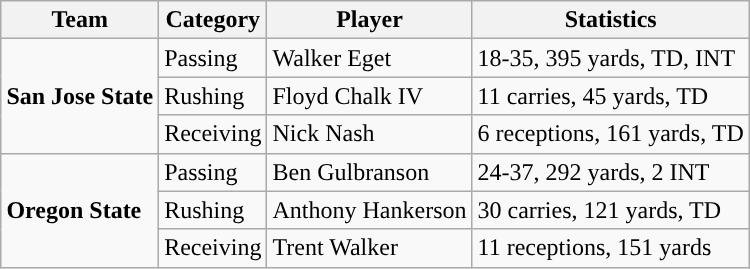<table class="wikitable" style="float: right;">
<tr>
<th>Team</th>
<th>Category</th>
<th>Player</th>
<th>Statistics</th>
</tr>
<tr>
<td rowspan=3><strong>San Jose State</strong></td>
<td>Passing</td>
<td>Walker Eget</td>
<td>18-35, 395 yards, TD, INT</td>
</tr>
<tr>
<td>Rushing</td>
<td>Floyd Chalk IV</td>
<td>11 carries, 45 yards, TD</td>
</tr>
<tr>
<td>Receiving</td>
<td>Nick Nash</td>
<td>6 receptions, 161 yards, TD</td>
</tr>
<tr>
<td rowspan=3><strong>Oregon State</strong></td>
<td>Passing</td>
<td>Ben Gulbranson</td>
<td>24-37, 292 yards, 2 INT</td>
</tr>
<tr>
<td>Rushing</td>
<td>Anthony Hankerson</td>
<td>30 carries, 121 yards, TD</td>
</tr>
<tr>
<td>Receiving</td>
<td>Trent Walker</td>
<td>11 receptions, 151 yards</td>
</tr>
</table>
